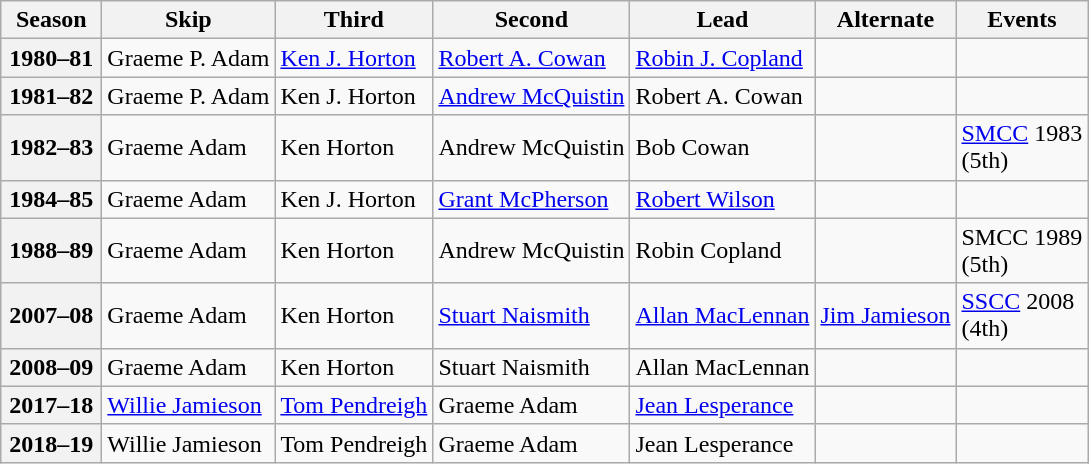<table class="wikitable">
<tr>
<th scope="col" width=60>Season</th>
<th scope="col">Skip</th>
<th scope="col">Third</th>
<th scope="col">Second</th>
<th scope="col">Lead</th>
<th scope="col">Alternate</th>
<th scope="col">Events</th>
</tr>
<tr>
<th scope="row">1980–81</th>
<td>Graeme P. Adam</td>
<td><a href='#'>Ken J. Horton</a></td>
<td><a href='#'>Robert A. Cowan</a></td>
<td><a href='#'>Robin J. Copland</a></td>
<td></td>
<td></td>
</tr>
<tr>
<th scope="row">1981–82</th>
<td>Graeme P. Adam</td>
<td>Ken J. Horton</td>
<td><a href='#'>Andrew McQuistin</a></td>
<td>Robert A. Cowan</td>
<td></td>
<td></td>
</tr>
<tr>
<th scope="row">1982–83</th>
<td>Graeme Adam</td>
<td>Ken Horton</td>
<td>Andrew McQuistin</td>
<td>Bob Cowan</td>
<td></td>
<td><a href='#'>SMCC</a> 1983 <br> (5th)</td>
</tr>
<tr>
<th scope="row">1984–85</th>
<td>Graeme Adam</td>
<td>Ken J. Horton</td>
<td><a href='#'>Grant McPherson</a></td>
<td><a href='#'>Robert Wilson</a></td>
<td></td>
<td></td>
</tr>
<tr>
<th scope="row">1988–89</th>
<td>Graeme Adam</td>
<td>Ken Horton</td>
<td>Andrew McQuistin</td>
<td>Robin Copland</td>
<td></td>
<td>SMCC 1989 <br> (5th)</td>
</tr>
<tr>
<th scope="row">2007–08</th>
<td>Graeme Adam</td>
<td>Ken Horton</td>
<td><a href='#'>Stuart Naismith</a></td>
<td><a href='#'>Allan MacLennan</a></td>
<td><a href='#'>Jim Jamieson</a></td>
<td><a href='#'>SSCC</a> 2008 <br> (4th)</td>
</tr>
<tr>
<th scope="row">2008–09</th>
<td>Graeme Adam</td>
<td>Ken Horton</td>
<td>Stuart Naismith</td>
<td>Allan MacLennan</td>
<td></td>
<td></td>
</tr>
<tr>
<th scope="row">2017–18</th>
<td><a href='#'>Willie Jamieson</a></td>
<td><a href='#'>Tom Pendreigh</a></td>
<td>Graeme Adam</td>
<td><a href='#'>Jean Lesperance</a></td>
<td></td>
<td></td>
</tr>
<tr>
<th scope="row">2018–19</th>
<td>Willie Jamieson</td>
<td>Tom Pendreigh</td>
<td>Graeme Adam</td>
<td>Jean Lesperance</td>
<td></td>
<td></td>
</tr>
</table>
